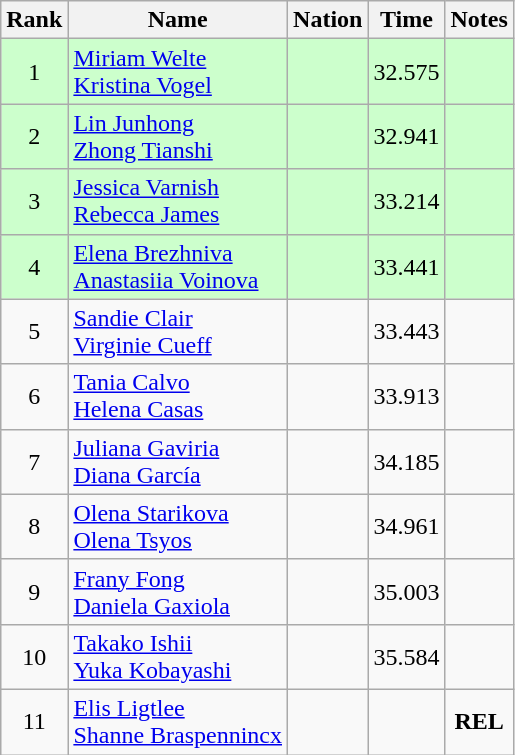<table class="wikitable sortable" style="text-align:center">
<tr>
<th>Rank</th>
<th>Name</th>
<th>Nation</th>
<th>Time</th>
<th>Notes</th>
</tr>
<tr bgcolor="ccffcc">
<td>1</td>
<td align=left><a href='#'>Miriam Welte</a><br><a href='#'>Kristina Vogel</a></td>
<td align=left></td>
<td>32.575</td>
<td></td>
</tr>
<tr bgcolor="ccffcc">
<td>2</td>
<td align=left><a href='#'>Lin Junhong</a><br><a href='#'>Zhong Tianshi</a></td>
<td align=left></td>
<td>32.941</td>
<td></td>
</tr>
<tr bgcolor="ccffcc">
<td>3</td>
<td align=left><a href='#'>Jessica Varnish</a><br><a href='#'>Rebecca James</a></td>
<td align=left></td>
<td>33.214</td>
<td></td>
</tr>
<tr bgcolor="ccffcc">
<td>4</td>
<td align=left><a href='#'>Elena Brezhniva</a><br><a href='#'>Anastasiia Voinova</a></td>
<td align=left></td>
<td>33.441</td>
<td></td>
</tr>
<tr>
<td>5</td>
<td align=left><a href='#'>Sandie Clair</a><br><a href='#'>Virginie Cueff</a></td>
<td align=left></td>
<td>33.443</td>
<td></td>
</tr>
<tr>
<td>6</td>
<td align=left><a href='#'>Tania Calvo</a><br><a href='#'>Helena Casas</a></td>
<td align=left></td>
<td>33.913</td>
<td></td>
</tr>
<tr>
<td>7</td>
<td align=left><a href='#'>Juliana Gaviria</a><br><a href='#'>Diana García</a></td>
<td align=left></td>
<td>34.185</td>
<td></td>
</tr>
<tr>
<td>8</td>
<td align=left><a href='#'>Olena Starikova</a><br><a href='#'>Olena Tsyos</a></td>
<td align=left></td>
<td>34.961</td>
<td></td>
</tr>
<tr>
<td>9</td>
<td align=left><a href='#'>Frany Fong</a><br><a href='#'>Daniela Gaxiola</a></td>
<td align=left></td>
<td>35.003</td>
<td></td>
</tr>
<tr>
<td>10</td>
<td align=left><a href='#'>Takako Ishii</a><br><a href='#'>Yuka Kobayashi</a></td>
<td align=left></td>
<td>35.584</td>
<td></td>
</tr>
<tr>
<td>11</td>
<td align=left><a href='#'>Elis Ligtlee</a><br><a href='#'>Shanne Braspennincx</a></td>
<td align=left></td>
<td></td>
<td><strong>REL</strong></td>
</tr>
</table>
